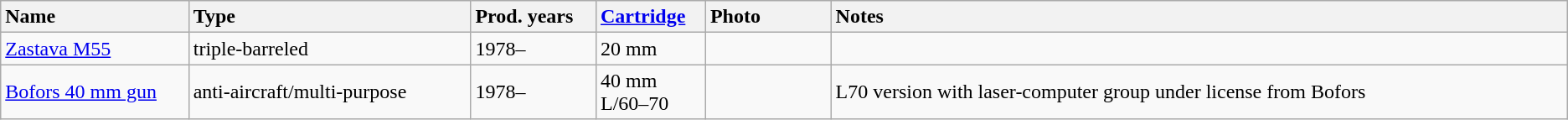<table class="wikitable">
<tr>
<th style="text-align: left; width:12%;">Name</th>
<th style="text-align: left; width:18%;">Type</th>
<th style="text-align: left; width:8%;">Prod. years</th>
<th style="text-align: left; width:7%;"><a href='#'>Cartridge</a></th>
<th style="text-align: left; width:8%;">Photo</th>
<th style="text-align: left; width:47%;">Notes</th>
</tr>
<tr>
<td><a href='#'>Zastava M55</a></td>
<td>triple-barreled</td>
<td>1978–</td>
<td>20 mm</td>
<td></td>
<td></td>
</tr>
<tr>
<td><a href='#'>Bofors 40 mm gun</a></td>
<td>anti-aircraft/multi-purpose</td>
<td>1978–</td>
<td>40 mm L/60–70</td>
<td></td>
<td>L70 version with laser-computer group under license from Bofors </td>
</tr>
</table>
